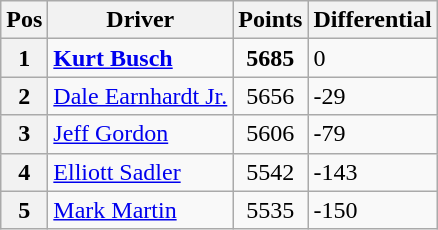<table class="wikitable">
<tr>
<th>Pos</th>
<th>Driver</th>
<th>Points</th>
<th>Differential</th>
</tr>
<tr>
<th>1</th>
<td><strong><a href='#'>Kurt Busch</a></strong></td>
<td style="text-align:center;"><strong>5685</strong></td>
<td>0</td>
</tr>
<tr>
<th>2</th>
<td><a href='#'>Dale Earnhardt Jr.</a></td>
<td style="text-align:center;">5656</td>
<td>-29</td>
</tr>
<tr>
<th>3</th>
<td><a href='#'>Jeff Gordon</a></td>
<td style="text-align:center;">5606</td>
<td>-79</td>
</tr>
<tr>
<th>4</th>
<td><a href='#'>Elliott Sadler</a></td>
<td style="text-align:center;">5542</td>
<td>-143</td>
</tr>
<tr>
<th>5</th>
<td><a href='#'>Mark Martin</a></td>
<td style="text-align:center;">5535</td>
<td>-150</td>
</tr>
</table>
